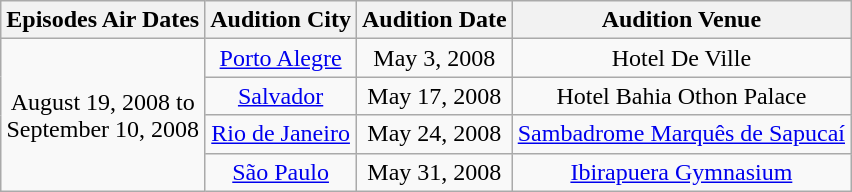<table class=wikitable style=text-align:center;>
<tr>
<th>Episodes Air Dates</th>
<th>Audition City</th>
<th>Audition Date</th>
<th>Audition Venue</th>
</tr>
<tr>
<td rowspan=7>August 19, 2008 to<br>September 10, 2008</td>
<td><a href='#'>Porto Alegre</a></td>
<td>May 3, 2008</td>
<td>Hotel De Ville</td>
</tr>
<tr>
<td><a href='#'>Salvador</a></td>
<td>May 17, 2008</td>
<td>Hotel Bahia Othon Palace</td>
</tr>
<tr>
<td><a href='#'>Rio de Janeiro</a></td>
<td>May 24, 2008</td>
<td><a href='#'>Sambadrome Marquês de Sapucaí</a></td>
</tr>
<tr>
<td><a href='#'>São Paulo</a></td>
<td>May 31, 2008</td>
<td><a href='#'>Ibirapuera Gymnasium</a></td>
</tr>
</table>
